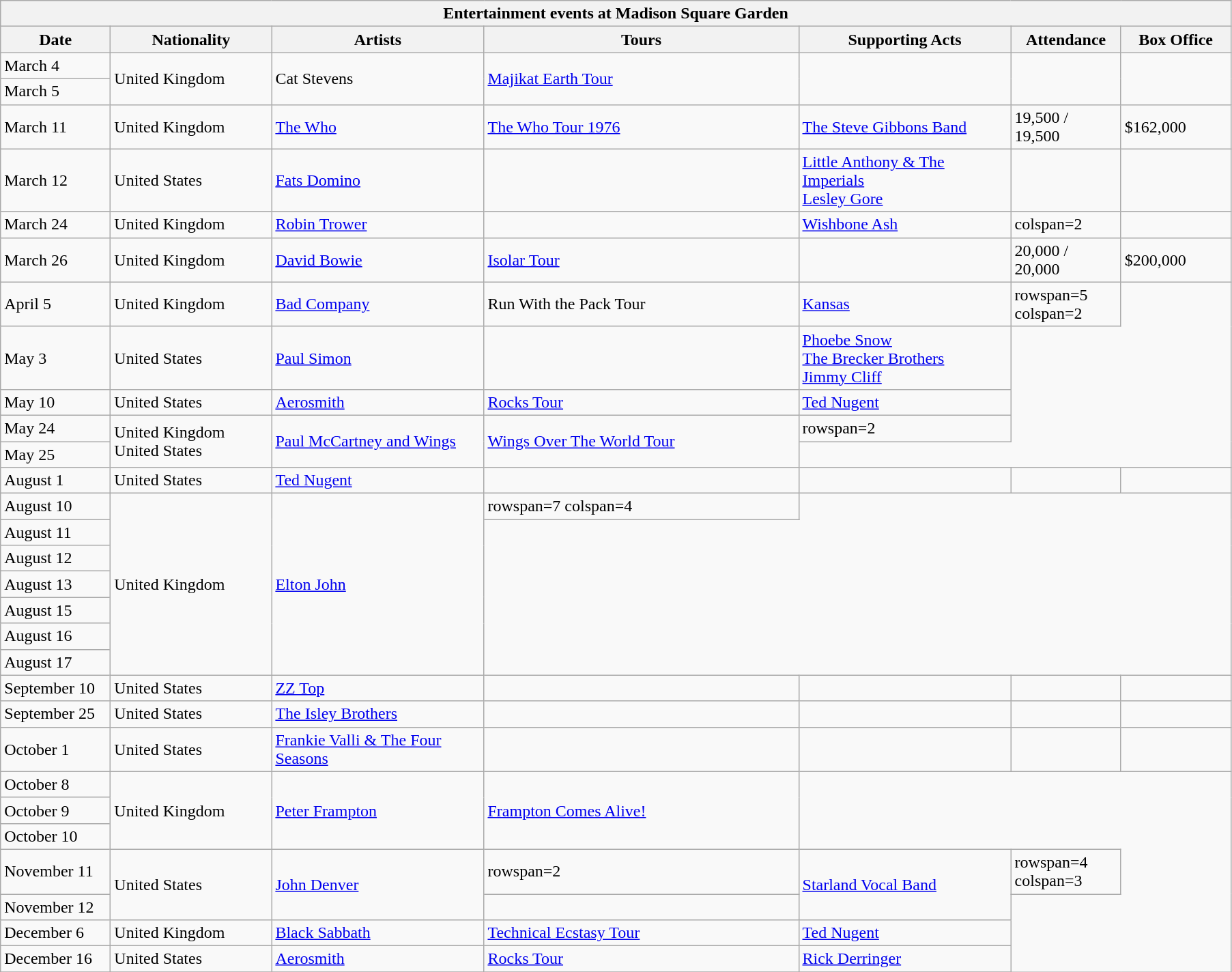<table class="wikitable">
<tr>
<th colspan="7">Entertainment events at Madison Square Garden</th>
</tr>
<tr>
<th width=100>Date</th>
<th width=150>Nationality</th>
<th width=200>Artists</th>
<th width=300>Tours</th>
<th width=200>Supporting Acts</th>
<th width=100>Attendance</th>
<th width=100>Box Office</th>
</tr>
<tr>
<td>March 4</td>
<td rowspan="2">United Kingdom</td>
<td rowspan="2">Cat Stevens</td>
<td rowspan="2"><a href='#'>Majikat Earth Tour</a></td>
<td rowspan="2"></td>
<td rowspan="2"></td>
<td rowspan="2"></td>
</tr>
<tr>
<td>March 5</td>
</tr>
<tr>
<td>March 11</td>
<td>United Kingdom</td>
<td><a href='#'>The Who</a></td>
<td><a href='#'>The Who Tour 1976</a></td>
<td><a href='#'>The Steve Gibbons Band</a></td>
<td>19,500 / 19,500</td>
<td>$162,000</td>
</tr>
<tr>
<td>March 12</td>
<td>United States</td>
<td><a href='#'>Fats Domino</a></td>
<td></td>
<td><a href='#'>Little Anthony & The Imperials</a><br><a href='#'>Lesley Gore</a></td>
<td></td>
<td></td>
</tr>
<tr>
<td>March 24</td>
<td>United Kingdom</td>
<td><a href='#'>Robin Trower</a></td>
<td></td>
<td><a href='#'>Wishbone Ash</a></td>
<td>colspan=2 </td>
</tr>
<tr>
<td>March 26</td>
<td>United Kingdom</td>
<td><a href='#'>David Bowie</a></td>
<td><a href='#'>Isolar Tour</a></td>
<td></td>
<td>20,000 / 20,000</td>
<td>$200,000</td>
</tr>
<tr>
<td>April 5</td>
<td>United Kingdom</td>
<td><a href='#'>Bad Company</a></td>
<td>Run With the Pack Tour</td>
<td><a href='#'>Kansas</a></td>
<td>rowspan=5 colspan=2 </td>
</tr>
<tr>
<td>May 3</td>
<td>United States</td>
<td><a href='#'>Paul Simon</a></td>
<td></td>
<td><a href='#'>Phoebe Snow</a><br><a href='#'>The Brecker Brothers</a><br><a href='#'>Jimmy Cliff</a></td>
</tr>
<tr>
<td>May 10</td>
<td>United States</td>
<td><a href='#'>Aerosmith</a></td>
<td><a href='#'>Rocks Tour</a></td>
<td><a href='#'>Ted Nugent</a></td>
</tr>
<tr>
<td>May 24</td>
<td rowspan="2">United Kingdom<br>United States</td>
<td rowspan="2"><a href='#'>Paul McCartney and Wings</a></td>
<td rowspan="2"><a href='#'>Wings Over The World Tour</a></td>
<td>rowspan=2 </td>
</tr>
<tr>
<td>May 25</td>
</tr>
<tr>
<td>August 1</td>
<td>United States</td>
<td><a href='#'>Ted Nugent</a></td>
<td></td>
<td></td>
<td></td>
<td></td>
</tr>
<tr>
<td>August 10</td>
<td rowspan=7>United Kingdom</td>
<td rowspan=7><a href='#'>Elton John</a></td>
<td>rowspan=7 colspan=4 </td>
</tr>
<tr>
<td>August 11</td>
</tr>
<tr>
<td>August 12</td>
</tr>
<tr>
<td>August 13</td>
</tr>
<tr>
<td>August 15</td>
</tr>
<tr>
<td>August 16</td>
</tr>
<tr>
<td>August 17</td>
</tr>
<tr>
<td>September 10</td>
<td>United States</td>
<td><a href='#'>ZZ Top</a></td>
<td></td>
<td></td>
<td></td>
<td></td>
</tr>
<tr>
<td>September 25</td>
<td>United States</td>
<td><a href='#'>The Isley Brothers</a></td>
<td></td>
<td></td>
<td></td>
<td></td>
</tr>
<tr>
<td>October 1</td>
<td>United States</td>
<td><a href='#'>Frankie Valli & The Four Seasons</a></td>
<td></td>
<td></td>
<td></td>
<td></td>
</tr>
<tr>
<td>October 8</td>
<td rowspan=3>United Kingdom</td>
<td rowspan=3><a href='#'>Peter Frampton</a></td>
<td rowspan=3><a href='#'>Frampton Comes Alive!</a></td>
</tr>
<tr>
<td>October 9</td>
</tr>
<tr>
<td>October 10</td>
</tr>
<tr>
<td>November 11</td>
<td rowspan=2>United States</td>
<td rowspan=2><a href='#'>John Denver</a></td>
<td>rowspan=2 </td>
<td rowspan=2><a href='#'>Starland Vocal Band</a></td>
<td>rowspan=4 colspan=3 </td>
</tr>
<tr>
<td>November 12</td>
</tr>
<tr>
<td>December 6</td>
<td>United Kingdom</td>
<td><a href='#'>Black Sabbath</a></td>
<td><a href='#'>Technical Ecstasy Tour</a></td>
<td><a href='#'>Ted Nugent</a></td>
</tr>
<tr>
<td>December 16</td>
<td>United States</td>
<td><a href='#'>Aerosmith</a></td>
<td><a href='#'>Rocks Tour</a></td>
<td><a href='#'>Rick Derringer</a></td>
</tr>
<tr>
</tr>
</table>
